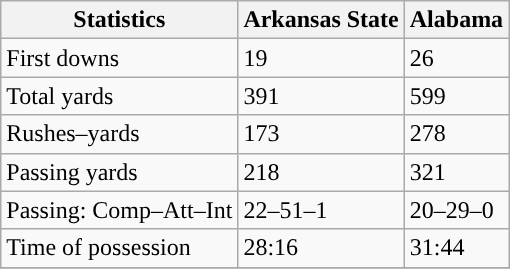<table class="wikitable" style="float: left;">
<tr>
<th>Statistics</th>
<th>Arkansas State</th>
<th>Alabama</th>
</tr>
<tr>
<td>First downs</td>
<td>19</td>
<td>26</td>
</tr>
<tr>
<td>Total yards</td>
<td>391</td>
<td>599</td>
</tr>
<tr>
<td>Rushes–yards</td>
<td>173</td>
<td>278</td>
</tr>
<tr>
<td>Passing yards</td>
<td>218</td>
<td>321</td>
</tr>
<tr>
<td>Passing: Comp–Att–Int</td>
<td>22–51–1</td>
<td>20–29–0</td>
</tr>
<tr>
<td>Time of possession</td>
<td>28:16</td>
<td>31:44</td>
</tr>
<tr>
</tr>
</table>
